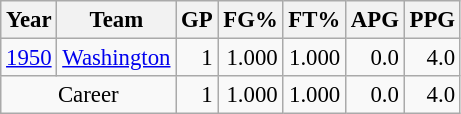<table class="wikitable sortable" style="font-size:95%; text-align:right;">
<tr>
<th>Year</th>
<th>Team</th>
<th>GP</th>
<th>FG%</th>
<th>FT%</th>
<th>APG</th>
<th>PPG</th>
</tr>
<tr>
<td style="text-align:left;"><a href='#'>1950</a></td>
<td style="text-align:left;"><a href='#'>Washington</a></td>
<td>1</td>
<td>1.000</td>
<td>1.000</td>
<td>0.0</td>
<td>4.0</td>
</tr>
<tr>
<td colspan="2" style="text-align:center;">Career</td>
<td>1</td>
<td>1.000</td>
<td>1.000</td>
<td>0.0</td>
<td>4.0</td>
</tr>
</table>
